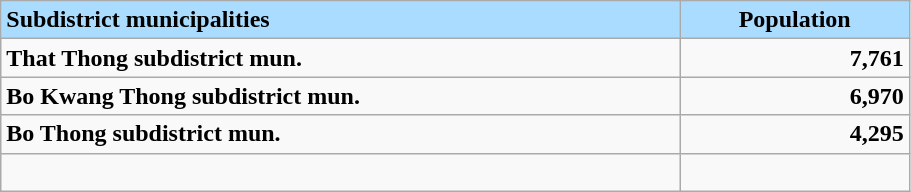<table class="wikitable" style="width:48%; display:inline-table;">
<tr>
<td style= "background: #aadcff;"><strong>Subdistrict municipalities</strong></td>
<td style= "background: #aadcff; text-align:center;"><strong>Population</strong></td>
</tr>
<tr>
<td><strong>That Thong subdistrict mun.</strong></td>
<td style="text-align:right;"><strong>7,761</strong></td>
</tr>
<tr>
<td><strong>Bo Kwang Thong subdistrict mun.</strong></td>
<td style="text-align:right;"><strong>6,970</strong></td>
</tr>
<tr>
<td><strong>Bo Thong subdistrict mun.</strong></td>
<td style="text-align:right;"><strong>4,295</strong></td>
</tr>
<tr>
<td> </td>
<td> </td>
</tr>
</table>
